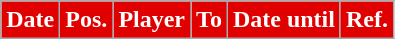<table class="wikitable plainrowheaders sortable">
<tr>
<th style="background:#E00000; color:#FFFFFF; ">Date</th>
<th style="background:#E00000; color:#FFFFFF; ">Pos.</th>
<th style="background:#E00000; color:#FFFFFF; ">Player</th>
<th style="background:#E00000; color:#FFFFFF; ">To</th>
<th style="background:#E00000; color:#FFFFFF; ">Date until</th>
<th style="background:#E00000; color:#FFFFFF; ">Ref.</th>
</tr>
</table>
